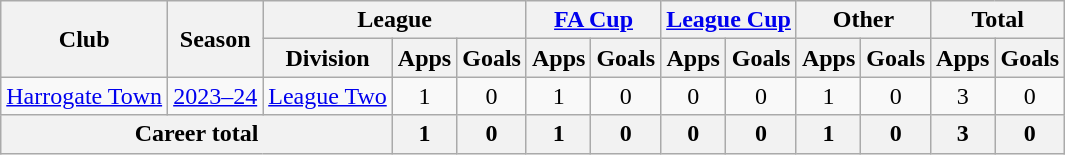<table class="wikitable" style="text-align: center">
<tr>
<th rowspan="2">Club</th>
<th rowspan="2">Season</th>
<th colspan="3">League</th>
<th colspan="2"><a href='#'>FA Cup</a></th>
<th colspan="2"><a href='#'>League Cup</a></th>
<th colspan="2">Other</th>
<th colspan="2">Total</th>
</tr>
<tr>
<th>Division</th>
<th>Apps</th>
<th>Goals</th>
<th>Apps</th>
<th>Goals</th>
<th>Apps</th>
<th>Goals</th>
<th>Apps</th>
<th>Goals</th>
<th>Apps</th>
<th>Goals</th>
</tr>
<tr>
<td><a href='#'>Harrogate Town</a></td>
<td><a href='#'>2023–24</a></td>
<td><a href='#'>League Two</a></td>
<td>1</td>
<td>0</td>
<td>1</td>
<td>0</td>
<td>0</td>
<td>0</td>
<td>1</td>
<td>0</td>
<td>3</td>
<td>0</td>
</tr>
<tr>
<th colspan="3">Career total</th>
<th>1</th>
<th>0</th>
<th>1</th>
<th>0</th>
<th>0</th>
<th>0</th>
<th>1</th>
<th>0</th>
<th>3</th>
<th>0</th>
</tr>
</table>
